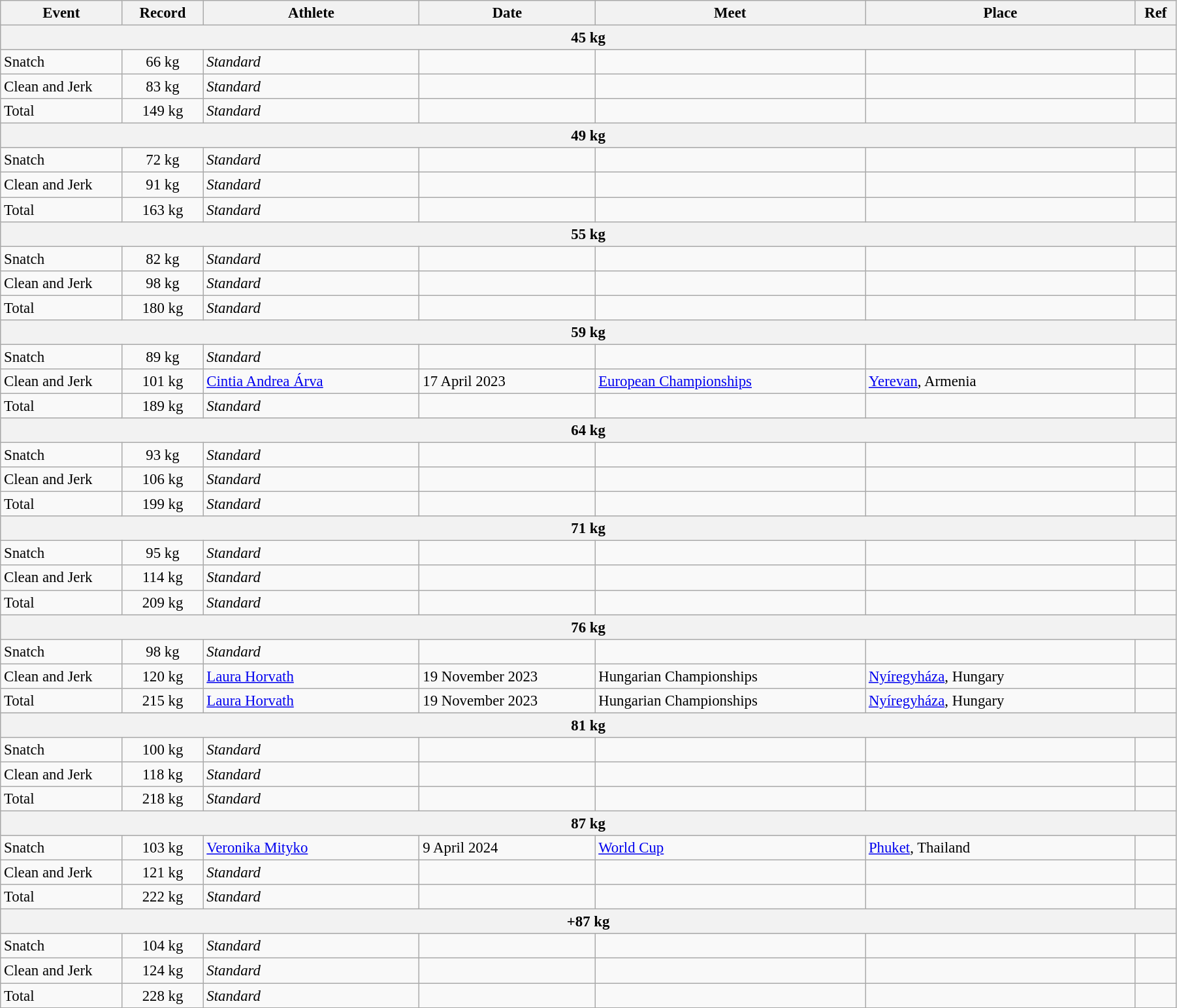<table class="wikitable" style="font-size:95%; width: 95%;">
<tr>
<th width=9%>Event</th>
<th width=6%>Record</th>
<th width=16%>Athlete</th>
<th width=13%>Date</th>
<th width=20%>Meet</th>
<th width=20%>Place</th>
<th width=3%>Ref</th>
</tr>
<tr bgcolor="#DDDDDD">
<th colspan="7">45 kg</th>
</tr>
<tr>
<td>Snatch</td>
<td align="center">66 kg</td>
<td><em>Standard</em></td>
<td></td>
<td></td>
<td></td>
<td></td>
</tr>
<tr>
<td>Clean and Jerk</td>
<td align="center">83 kg</td>
<td><em>Standard</em></td>
<td></td>
<td></td>
<td></td>
<td></td>
</tr>
<tr>
<td>Total</td>
<td align="center">149 kg</td>
<td><em>Standard</em></td>
<td></td>
<td></td>
<td></td>
<td></td>
</tr>
<tr bgcolor="#DDDDDD">
<th colspan="7">49 kg</th>
</tr>
<tr>
<td>Snatch</td>
<td align="center">72 kg</td>
<td><em>Standard</em></td>
<td></td>
<td></td>
<td></td>
<td></td>
</tr>
<tr>
<td>Clean and Jerk</td>
<td align="center">91 kg</td>
<td><em>Standard</em></td>
<td></td>
<td></td>
<td></td>
<td></td>
</tr>
<tr>
<td>Total</td>
<td align="center">163 kg</td>
<td><em>Standard</em></td>
<td></td>
<td></td>
<td></td>
<td></td>
</tr>
<tr bgcolor="#DDDDDD">
<th colspan="7">55 kg</th>
</tr>
<tr>
<td>Snatch</td>
<td align="center">82 kg</td>
<td><em>Standard</em></td>
<td></td>
<td></td>
<td></td>
<td></td>
</tr>
<tr>
<td>Clean and Jerk</td>
<td align="center">98 kg</td>
<td><em>Standard</em></td>
<td></td>
<td></td>
<td></td>
<td></td>
</tr>
<tr>
<td>Total</td>
<td align="center">180 kg</td>
<td><em>Standard</em></td>
<td></td>
<td></td>
<td></td>
<td></td>
</tr>
<tr bgcolor="#DDDDDD">
<th colspan="7">59 kg</th>
</tr>
<tr>
<td>Snatch</td>
<td align="center">89 kg</td>
<td><em>Standard</em></td>
<td></td>
<td></td>
<td></td>
<td></td>
</tr>
<tr>
<td>Clean and Jerk</td>
<td align="center">101 kg</td>
<td><a href='#'>Cintia Andrea Árva</a></td>
<td>17 April 2023</td>
<td><a href='#'>European Championships</a></td>
<td><a href='#'>Yerevan</a>, Armenia</td>
<td></td>
</tr>
<tr>
<td>Total</td>
<td align="center">189 kg</td>
<td><em>Standard</em></td>
<td></td>
<td></td>
<td></td>
<td></td>
</tr>
<tr bgcolor="#DDDDDD">
<th colspan="7">64 kg</th>
</tr>
<tr>
<td>Snatch</td>
<td align="center">93 kg</td>
<td><em>Standard</em></td>
<td></td>
<td></td>
<td></td>
<td></td>
</tr>
<tr>
<td>Clean and Jerk</td>
<td align="center">106 kg</td>
<td><em>Standard</em></td>
<td></td>
<td></td>
<td></td>
<td></td>
</tr>
<tr>
<td>Total</td>
<td align="center">199 kg</td>
<td><em>Standard</em></td>
<td></td>
<td></td>
<td></td>
<td></td>
</tr>
<tr bgcolor="#DDDDDD">
<th colspan="7">71 kg</th>
</tr>
<tr>
<td>Snatch</td>
<td align="center">95 kg</td>
<td><em>Standard</em></td>
<td></td>
<td></td>
<td></td>
<td></td>
</tr>
<tr>
<td>Clean and Jerk</td>
<td align="center">114 kg</td>
<td><em>Standard</em></td>
<td></td>
<td></td>
<td></td>
<td></td>
</tr>
<tr>
<td>Total</td>
<td align="center">209 kg</td>
<td><em>Standard</em></td>
<td></td>
<td></td>
<td></td>
<td></td>
</tr>
<tr bgcolor="#DDDDDD">
<th colspan="7">76 kg</th>
</tr>
<tr>
<td>Snatch</td>
<td align="center">98 kg</td>
<td><em>Standard</em></td>
<td></td>
<td></td>
<td></td>
<td></td>
</tr>
<tr>
<td>Clean and Jerk</td>
<td align="center">120 kg</td>
<td><a href='#'>Laura Horvath</a></td>
<td>19 November 2023</td>
<td>Hungarian Championships</td>
<td><a href='#'>Nyíregyháza</a>, Hungary</td>
<td></td>
</tr>
<tr>
<td>Total</td>
<td align="center">215 kg</td>
<td><a href='#'>Laura Horvath</a></td>
<td>19 November 2023</td>
<td>Hungarian Championships</td>
<td><a href='#'>Nyíregyháza</a>, Hungary</td>
<td></td>
</tr>
<tr bgcolor="#DDDDDD">
<th colspan="7">81 kg</th>
</tr>
<tr>
<td>Snatch</td>
<td align="center">100 kg</td>
<td><em>Standard</em></td>
<td></td>
<td></td>
<td></td>
<td></td>
</tr>
<tr>
<td>Clean and Jerk</td>
<td align="center">118 kg</td>
<td><em>Standard</em></td>
<td></td>
<td></td>
<td></td>
<td></td>
</tr>
<tr>
<td>Total</td>
<td align="center">218 kg</td>
<td><em>Standard</em></td>
<td></td>
<td></td>
<td></td>
<td></td>
</tr>
<tr bgcolor="#DDDDDD">
<th colspan="7">87 kg</th>
</tr>
<tr>
<td>Snatch</td>
<td align="center">103 kg</td>
<td><a href='#'>Veronika Mityko</a></td>
<td>9 April 2024</td>
<td><a href='#'>World Cup</a></td>
<td><a href='#'>Phuket</a>, Thailand</td>
<td></td>
</tr>
<tr>
<td>Clean and Jerk</td>
<td align="center">121 kg</td>
<td><em>Standard</em></td>
<td></td>
<td></td>
<td></td>
<td></td>
</tr>
<tr>
<td>Total</td>
<td align="center">222 kg</td>
<td><em>Standard</em></td>
<td></td>
<td></td>
<td></td>
<td></td>
</tr>
<tr bgcolor="#DDDDDD">
<th colspan="7">+87 kg</th>
</tr>
<tr>
<td>Snatch</td>
<td align="center">104 kg</td>
<td><em>Standard</em></td>
<td></td>
<td></td>
<td></td>
<td></td>
</tr>
<tr>
<td>Clean and Jerk</td>
<td align="center">124 kg</td>
<td><em>Standard</em></td>
<td></td>
<td></td>
<td></td>
<td></td>
</tr>
<tr>
<td>Total</td>
<td align="center">228 kg</td>
<td><em>Standard</em></td>
<td></td>
<td></td>
<td></td>
<td></td>
</tr>
</table>
